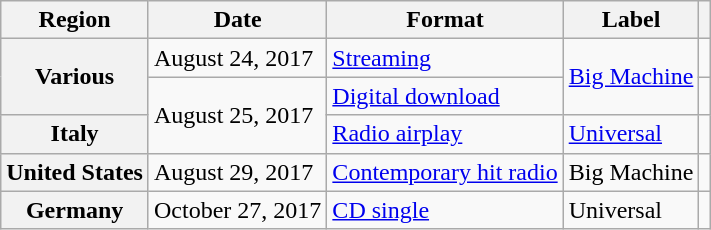<table class="wikitable plainrowheaders">
<tr>
<th scope="col">Region</th>
<th scope="col">Date</th>
<th scope="col">Format</th>
<th scope="col">Label</th>
<th scope="col"></th>
</tr>
<tr>
<th scope="row" rowspan="2">Various</th>
<td>August 24, 2017</td>
<td><a href='#'>Streaming</a></td>
<td rowspan="2"><a href='#'>Big Machine</a></td>
<td style="text-align:center;"></td>
</tr>
<tr>
<td rowspan="2">August 25, 2017</td>
<td><a href='#'>Digital download</a></td>
<td style="text-align:center;"></td>
</tr>
<tr>
<th scope="row">Italy</th>
<td><a href='#'>Radio airplay</a></td>
<td><a href='#'>Universal</a></td>
<td style="text-align:center;"></td>
</tr>
<tr>
<th scope="row">United States</th>
<td>August 29, 2017</td>
<td><a href='#'>Contemporary hit radio</a></td>
<td>Big Machine</td>
<td style="text-align:center;"></td>
</tr>
<tr>
<th scope="row">Germany</th>
<td>October 27, 2017</td>
<td><a href='#'>CD single</a></td>
<td>Universal</td>
<td style="text-align:center;"></td>
</tr>
</table>
